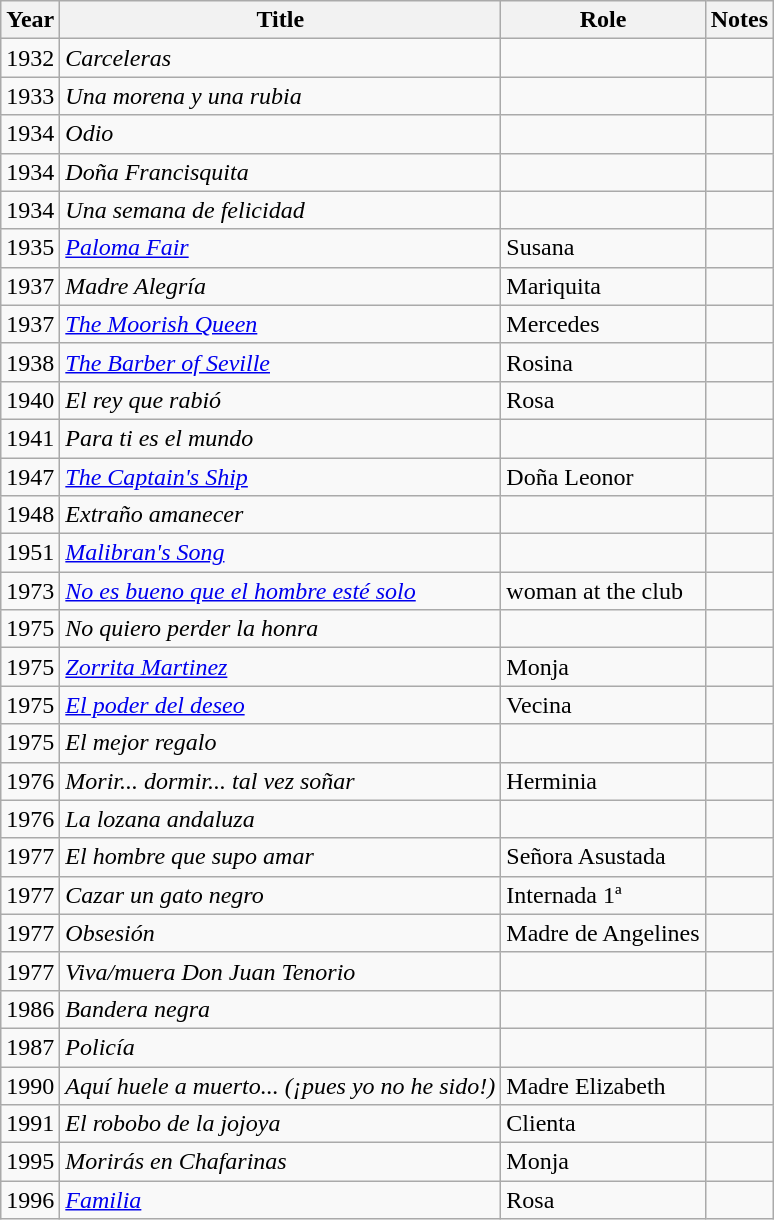<table class="wikitable">
<tr>
<th>Year</th>
<th>Title</th>
<th>Role</th>
<th>Notes</th>
</tr>
<tr>
<td>1932</td>
<td><em>Carceleras</em></td>
<td></td>
<td></td>
</tr>
<tr>
<td>1933</td>
<td><em>Una morena y una rubia</em></td>
<td></td>
<td></td>
</tr>
<tr>
<td>1934</td>
<td><em>Odio</em></td>
<td></td>
<td></td>
</tr>
<tr>
<td>1934</td>
<td><em>Doña Francisquita</em></td>
<td></td>
<td></td>
</tr>
<tr>
<td>1934</td>
<td><em>Una semana de felicidad</em></td>
<td></td>
<td></td>
</tr>
<tr>
<td>1935</td>
<td><em><a href='#'>Paloma Fair</a></em></td>
<td>Susana</td>
<td></td>
</tr>
<tr>
<td>1937</td>
<td><em>Madre Alegría</em></td>
<td>Mariquita</td>
<td></td>
</tr>
<tr>
<td>1937</td>
<td><em><a href='#'>The Moorish Queen</a></em></td>
<td>Mercedes</td>
<td></td>
</tr>
<tr>
<td>1938</td>
<td><em><a href='#'>The Barber of Seville</a></em></td>
<td>Rosina</td>
<td></td>
</tr>
<tr>
<td>1940</td>
<td><em>El rey que rabió</em></td>
<td>Rosa</td>
<td></td>
</tr>
<tr>
<td>1941</td>
<td><em>Para ti es el mundo</em></td>
<td></td>
<td></td>
</tr>
<tr>
<td>1947</td>
<td><em><a href='#'>The Captain's Ship</a></em></td>
<td>Doña Leonor</td>
<td></td>
</tr>
<tr>
<td>1948</td>
<td><em>Extraño amanecer</em></td>
<td></td>
<td></td>
</tr>
<tr>
<td>1951</td>
<td><em><a href='#'>Malibran's Song</a></em></td>
<td></td>
<td></td>
</tr>
<tr>
<td>1973</td>
<td><em><a href='#'>No es bueno que el hombre esté solo</a></em></td>
<td>woman at the club</td>
<td></td>
</tr>
<tr>
<td>1975</td>
<td><em>No quiero perder la honra</em></td>
<td></td>
<td></td>
</tr>
<tr>
<td>1975</td>
<td><em><a href='#'>Zorrita Martinez</a></em></td>
<td>Monja</td>
<td></td>
</tr>
<tr>
<td>1975</td>
<td><em><a href='#'>El poder del deseo</a></em></td>
<td>Vecina</td>
<td></td>
</tr>
<tr>
<td>1975</td>
<td><em>El mejor regalo</em></td>
<td></td>
<td></td>
</tr>
<tr>
<td>1976</td>
<td><em>Morir... dormir... tal vez soñar</em></td>
<td>Herminia</td>
<td></td>
</tr>
<tr>
<td>1976</td>
<td><em>La lozana andaluza</em></td>
<td></td>
<td></td>
</tr>
<tr>
<td>1977</td>
<td><em>El hombre que supo amar</em></td>
<td>Señora Asustada</td>
<td></td>
</tr>
<tr>
<td>1977</td>
<td><em>Cazar un gato negro</em></td>
<td>Internada 1ª</td>
<td></td>
</tr>
<tr>
<td>1977</td>
<td><em>Obsesión</em></td>
<td>Madre de Angelines</td>
<td></td>
</tr>
<tr>
<td>1977</td>
<td><em>Viva/muera Don Juan Tenorio</em></td>
<td></td>
<td></td>
</tr>
<tr>
<td>1986</td>
<td><em>Bandera negra</em></td>
<td></td>
<td></td>
</tr>
<tr>
<td>1987</td>
<td><em>Policía</em></td>
<td></td>
<td></td>
</tr>
<tr>
<td>1990</td>
<td><em>Aquí huele a muerto... (¡pues yo no he sido!)</em></td>
<td>Madre Elizabeth</td>
<td></td>
</tr>
<tr>
<td>1991</td>
<td><em>El robobo de la jojoya</em></td>
<td>Clienta</td>
<td></td>
</tr>
<tr>
<td>1995</td>
<td><em>Morirás en Chafarinas</em></td>
<td>Monja</td>
<td></td>
</tr>
<tr>
<td>1996</td>
<td><em><a href='#'>Familia</a></em></td>
<td>Rosa</td>
<td></td>
</tr>
</table>
